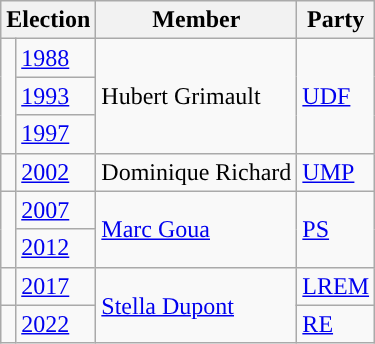<table class="wikitable">
<tr>
<th colspan=2>Election</th>
<th>Member</th>
<th>Party</th>
</tr>
<tr>
<td rowspan="3" style="background-color: "></td>
<td><a href='#'>1988</a></td>
<td rowspan="3">Hubert Grimault</td>
<td rowspan="3"><a href='#'>UDF</a></td>
</tr>
<tr>
<td><a href='#'>1993</a></td>
</tr>
<tr>
<td><a href='#'>1997</a></td>
</tr>
<tr>
<td style="background-color: "></td>
<td><a href='#'>2002</a></td>
<td>Dominique Richard</td>
<td><a href='#'>UMP</a></td>
</tr>
<tr>
<td rowspan="2" style="background-color: "></td>
<td><a href='#'>2007</a></td>
<td rowspan="2"><a href='#'>Marc Goua</a></td>
<td rowspan="2"><a href='#'>PS</a></td>
</tr>
<tr>
<td><a href='#'>2012</a></td>
</tr>
<tr>
<td style="background-color: "></td>
<td><a href='#'>2017</a></td>
<td rowspan="2"><a href='#'>Stella Dupont</a></td>
<td><a href='#'>LREM</a></td>
</tr>
<tr>
<td style="background-color: "></td>
<td><a href='#'>2022</a></td>
<td><a href='#'>RE</a></td>
</tr>
</table>
